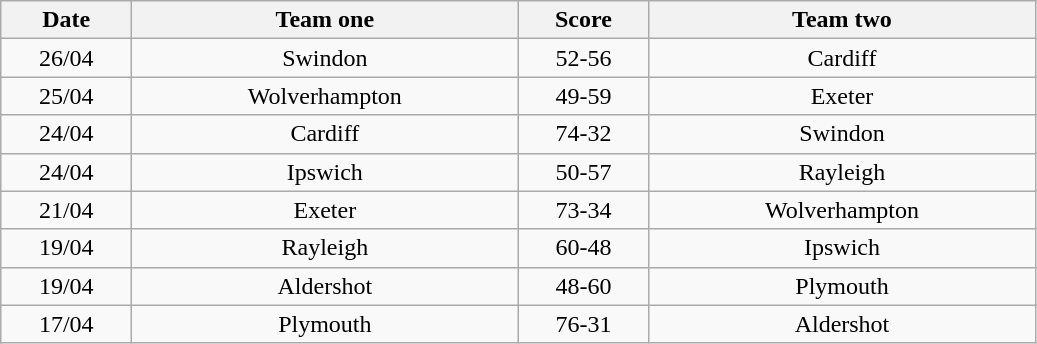<table class="wikitable" style="text-align: center">
<tr>
<th width=80>Date</th>
<th width=250>Team one</th>
<th width=80>Score</th>
<th width=250>Team two</th>
</tr>
<tr>
<td>26/04</td>
<td>Swindon</td>
<td>52-56</td>
<td>Cardiff</td>
</tr>
<tr>
<td>25/04</td>
<td>Wolverhampton</td>
<td>49-59</td>
<td>Exeter</td>
</tr>
<tr>
<td>24/04</td>
<td>Cardiff</td>
<td>74-32</td>
<td>Swindon</td>
</tr>
<tr>
<td>24/04</td>
<td>Ipswich</td>
<td>50-57</td>
<td>Rayleigh</td>
</tr>
<tr>
<td>21/04</td>
<td>Exeter</td>
<td>73-34</td>
<td>Wolverhampton</td>
</tr>
<tr>
<td>19/04</td>
<td>Rayleigh</td>
<td>60-48</td>
<td>Ipswich</td>
</tr>
<tr>
<td>19/04</td>
<td>Aldershot</td>
<td>48-60</td>
<td>Plymouth</td>
</tr>
<tr>
<td>17/04</td>
<td>Plymouth</td>
<td>76-31</td>
<td>Aldershot</td>
</tr>
</table>
